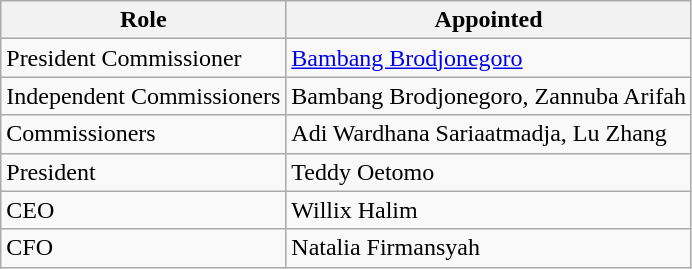<table class="wikitable">
<tr>
<th>Role</th>
<th>Appointed</th>
</tr>
<tr>
<td>President Commissioner</td>
<td><a href='#'>Bambang Brodjonegoro</a></td>
</tr>
<tr>
<td>Independent Commissioners</td>
<td>Bambang Brodjonegoro, Zannuba Arifah</td>
</tr>
<tr>
<td>Commissioners</td>
<td>Adi Wardhana Sariaatmadja, Lu Zhang</td>
</tr>
<tr>
<td>President</td>
<td>Teddy Oetomo</td>
</tr>
<tr>
<td>CEO</td>
<td>Willix Halim</td>
</tr>
<tr>
<td>CFO</td>
<td>Natalia Firmansyah</td>
</tr>
</table>
